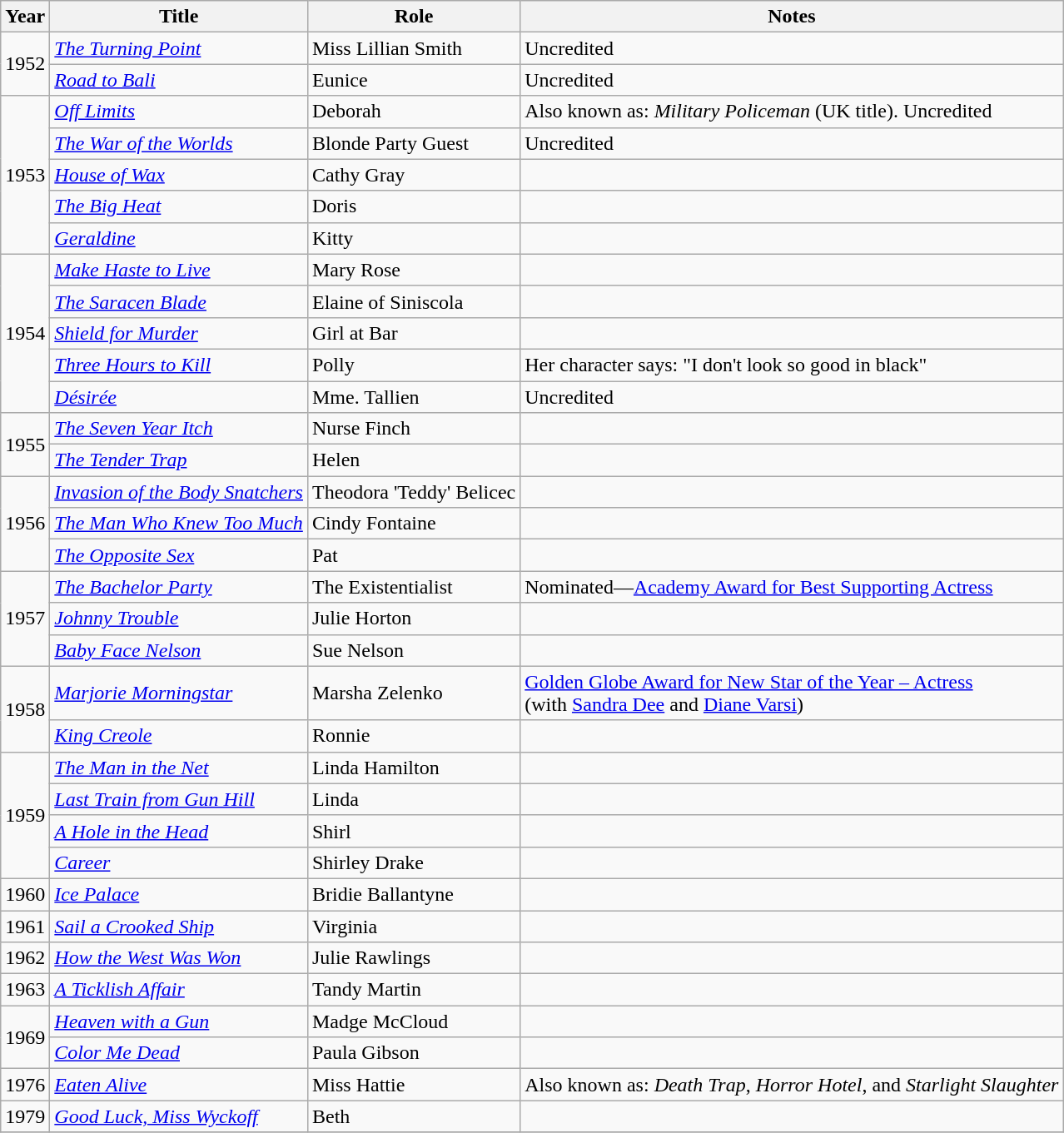<table class="wikitable">
<tr>
<th>Year</th>
<th>Title</th>
<th>Role</th>
<th>Notes</th>
</tr>
<tr>
<td rowspan=2>1952</td>
<td><em><a href='#'>The Turning Point</a></em></td>
<td>Miss Lillian Smith</td>
<td>Uncredited</td>
</tr>
<tr>
<td><em><a href='#'>Road to Bali</a></em></td>
<td>Eunice</td>
<td>Uncredited</td>
</tr>
<tr>
<td rowspan=5>1953</td>
<td><em><a href='#'>Off Limits</a></em></td>
<td>Deborah</td>
<td>Also known as: <em>Military Policeman</em> (UK title). Uncredited</td>
</tr>
<tr>
<td><em><a href='#'>The War of the Worlds</a></em></td>
<td>Blonde Party Guest</td>
<td>Uncredited</td>
</tr>
<tr>
<td><em><a href='#'>House of Wax</a></em></td>
<td>Cathy Gray</td>
<td></td>
</tr>
<tr>
<td><em><a href='#'>The Big Heat</a></em></td>
<td>Doris</td>
<td></td>
</tr>
<tr>
<td><em><a href='#'>Geraldine</a></em></td>
<td>Kitty</td>
<td></td>
</tr>
<tr>
<td rowspan=5>1954</td>
<td><em><a href='#'>Make Haste to Live</a></em></td>
<td>Mary Rose</td>
<td></td>
</tr>
<tr>
<td><em><a href='#'>The Saracen Blade</a></em></td>
<td>Elaine of Siniscola</td>
<td></td>
</tr>
<tr>
<td><em><a href='#'>Shield for Murder</a></em></td>
<td>Girl at Bar</td>
<td></td>
</tr>
<tr>
<td><em><a href='#'>Three Hours to Kill</a></em></td>
<td>Polly</td>
<td>Her character says: "I don't look so good in black"</td>
</tr>
<tr>
<td><em><a href='#'>Désirée</a></em></td>
<td>Mme. Tallien</td>
<td>Uncredited</td>
</tr>
<tr>
<td rowspan=2>1955</td>
<td><em><a href='#'>The Seven Year Itch</a></em></td>
<td>Nurse Finch</td>
<td></td>
</tr>
<tr>
<td><em><a href='#'>The Tender Trap</a></em></td>
<td>Helen</td>
<td></td>
</tr>
<tr>
<td rowspan=3>1956</td>
<td><em><a href='#'>Invasion of the Body Snatchers</a></em></td>
<td>Theodora 'Teddy' Belicec</td>
<td></td>
</tr>
<tr>
<td><em><a href='#'>The Man Who Knew Too Much</a></em></td>
<td>Cindy Fontaine</td>
<td></td>
</tr>
<tr>
<td><em><a href='#'>The Opposite Sex</a></em></td>
<td>Pat</td>
<td></td>
</tr>
<tr>
<td rowspan=3>1957</td>
<td><em><a href='#'>The Bachelor Party</a></em></td>
<td>The Existentialist</td>
<td>Nominated—<a href='#'>Academy Award for Best Supporting Actress</a></td>
</tr>
<tr>
<td><em><a href='#'>Johnny Trouble</a></em></td>
<td>Julie Horton</td>
<td></td>
</tr>
<tr>
<td><em><a href='#'>Baby Face Nelson</a></em></td>
<td>Sue Nelson</td>
<td></td>
</tr>
<tr>
<td rowspan=2>1958</td>
<td><em><a href='#'>Marjorie Morningstar</a></em></td>
<td>Marsha Zelenko</td>
<td><a href='#'>Golden Globe Award for New Star of the Year – Actress</a><br>(with <a href='#'>Sandra Dee</a> and <a href='#'>Diane Varsi</a>)</td>
</tr>
<tr>
<td><em><a href='#'>King Creole</a></em></td>
<td>Ronnie</td>
<td></td>
</tr>
<tr>
<td rowspan=4>1959</td>
<td><em><a href='#'>The Man in the Net</a></em></td>
<td>Linda Hamilton</td>
<td></td>
</tr>
<tr>
<td><em><a href='#'>Last Train from Gun Hill</a></em></td>
<td>Linda</td>
<td></td>
</tr>
<tr>
<td><em><a href='#'>A Hole in the Head</a></em></td>
<td>Shirl</td>
<td></td>
</tr>
<tr>
<td><em><a href='#'>Career</a></em></td>
<td>Shirley Drake</td>
<td></td>
</tr>
<tr>
<td>1960</td>
<td><em><a href='#'>Ice Palace</a></em></td>
<td>Bridie Ballantyne</td>
<td></td>
</tr>
<tr>
<td>1961</td>
<td><em><a href='#'>Sail a Crooked Ship</a></em></td>
<td>Virginia</td>
<td></td>
</tr>
<tr>
<td>1962</td>
<td><em><a href='#'>How the West Was Won</a></em></td>
<td>Julie Rawlings</td>
<td></td>
</tr>
<tr>
<td>1963</td>
<td><em><a href='#'>A Ticklish Affair</a></em></td>
<td>Tandy Martin</td>
<td></td>
</tr>
<tr>
<td rowspan=2>1969</td>
<td><em><a href='#'>Heaven with a Gun</a></em></td>
<td>Madge McCloud</td>
<td></td>
</tr>
<tr>
<td><em><a href='#'>Color Me Dead</a></em></td>
<td>Paula Gibson</td>
<td></td>
</tr>
<tr>
<td>1976</td>
<td><em><a href='#'>Eaten Alive</a></em></td>
<td>Miss Hattie</td>
<td>Also known as: <em>Death Trap</em>, <em>Horror Hotel</em>, and <em>Starlight Slaughter</em></td>
</tr>
<tr>
<td>1979</td>
<td><em><a href='#'>Good Luck, Miss Wyckoff</a></em></td>
<td>Beth</td>
<td></td>
</tr>
<tr>
</tr>
</table>
